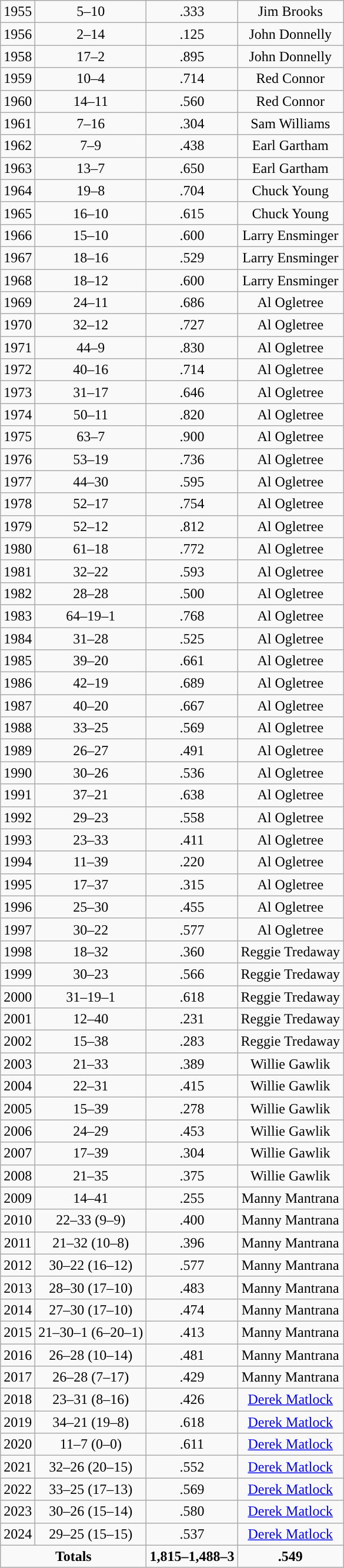<table class="wikitable" style="text-align:center">
<tr>
<td>1955</td>
<td>5–10</td>
<td>.333</td>
<td>Jim Brooks</td>
</tr>
<tr>
<td>1956</td>
<td>2–14</td>
<td>.125</td>
<td>John Donnelly</td>
</tr>
<tr>
<td>1958</td>
<td>17–2</td>
<td>.895</td>
<td>John Donnelly</td>
</tr>
<tr>
<td>1959</td>
<td>10–4</td>
<td>.714</td>
<td>Red Connor</td>
</tr>
<tr>
<td>1960</td>
<td>14–11</td>
<td>.560</td>
<td>Red Connor</td>
</tr>
<tr>
<td>1961</td>
<td>7–16</td>
<td>.304</td>
<td>Sam Williams</td>
</tr>
<tr>
<td>1962</td>
<td>7–9</td>
<td>.438</td>
<td>Earl Gartham</td>
</tr>
<tr>
<td>1963</td>
<td>13–7</td>
<td>.650</td>
<td>Earl Gartham</td>
</tr>
<tr>
<td>1964</td>
<td>19–8</td>
<td>.704</td>
<td>Chuck Young</td>
</tr>
<tr>
<td>1965</td>
<td>16–10</td>
<td>.615</td>
<td>Chuck Young</td>
</tr>
<tr>
<td>1966</td>
<td>15–10</td>
<td>.600</td>
<td>Larry Ensminger</td>
</tr>
<tr>
<td>1967</td>
<td>18–16</td>
<td>.529</td>
<td>Larry Ensminger</td>
</tr>
<tr>
<td>1968</td>
<td>18–12</td>
<td>.600</td>
<td>Larry Ensminger</td>
</tr>
<tr>
<td>1969</td>
<td>24–11</td>
<td>.686</td>
<td>Al Ogletree</td>
</tr>
<tr>
<td>1970</td>
<td>32–12</td>
<td>.727</td>
<td>Al Ogletree</td>
</tr>
<tr>
<td>1971</td>
<td>44–9</td>
<td>.830</td>
<td>Al Ogletree</td>
</tr>
<tr>
<td>1972</td>
<td>40–16</td>
<td>.714</td>
<td>Al Ogletree</td>
</tr>
<tr>
<td>1973</td>
<td>31–17</td>
<td>.646</td>
<td>Al Ogletree</td>
</tr>
<tr>
<td>1974</td>
<td>50–11</td>
<td>.820</td>
<td>Al Ogletree</td>
</tr>
<tr>
<td>1975</td>
<td>63–7</td>
<td>.900</td>
<td>Al Ogletree</td>
</tr>
<tr>
<td>1976</td>
<td>53–19</td>
<td>.736</td>
<td>Al Ogletree</td>
</tr>
<tr>
<td>1977</td>
<td>44–30</td>
<td>.595</td>
<td>Al Ogletree</td>
</tr>
<tr>
<td>1978</td>
<td>52–17</td>
<td>.754</td>
<td>Al Ogletree</td>
</tr>
<tr>
<td>1979</td>
<td>52–12</td>
<td>.812</td>
<td>Al Ogletree</td>
</tr>
<tr>
<td>1980</td>
<td>61–18</td>
<td>.772</td>
<td>Al Ogletree</td>
</tr>
<tr>
<td>1981</td>
<td>32–22</td>
<td>.593</td>
<td>Al Ogletree</td>
</tr>
<tr>
<td>1982</td>
<td>28–28</td>
<td>.500</td>
<td>Al Ogletree</td>
</tr>
<tr>
<td>1983</td>
<td>64–19–1</td>
<td>.768</td>
<td>Al Ogletree</td>
</tr>
<tr>
<td>1984</td>
<td>31–28</td>
<td>.525</td>
<td>Al Ogletree</td>
</tr>
<tr>
<td>1985</td>
<td>39–20</td>
<td>.661</td>
<td>Al Ogletree</td>
</tr>
<tr>
<td>1986</td>
<td>42–19</td>
<td>.689</td>
<td>Al Ogletree</td>
</tr>
<tr>
<td>1987</td>
<td>40–20</td>
<td>.667</td>
<td>Al Ogletree</td>
</tr>
<tr>
<td>1988</td>
<td>33–25</td>
<td>.569</td>
<td>Al Ogletree</td>
</tr>
<tr>
<td>1989</td>
<td>26–27</td>
<td>.491</td>
<td>Al Ogletree</td>
</tr>
<tr>
<td>1990</td>
<td>30–26</td>
<td>.536</td>
<td>Al Ogletree</td>
</tr>
<tr>
<td>1991</td>
<td>37–21</td>
<td>.638</td>
<td>Al Ogletree</td>
</tr>
<tr>
<td>1992</td>
<td>29–23</td>
<td>.558</td>
<td>Al Ogletree</td>
</tr>
<tr>
<td>1993</td>
<td>23–33</td>
<td>.411</td>
<td>Al Ogletree</td>
</tr>
<tr>
<td>1994</td>
<td>11–39</td>
<td>.220</td>
<td>Al Ogletree</td>
</tr>
<tr>
<td>1995</td>
<td>17–37</td>
<td>.315</td>
<td>Al Ogletree</td>
</tr>
<tr>
<td>1996</td>
<td>25–30</td>
<td>.455</td>
<td>Al Ogletree</td>
</tr>
<tr>
<td>1997</td>
<td>30–22</td>
<td>.577</td>
<td>Al Ogletree</td>
</tr>
<tr>
<td>1998</td>
<td>18–32</td>
<td>.360</td>
<td>Reggie Tredaway</td>
</tr>
<tr>
<td>1999</td>
<td>30–23</td>
<td>.566</td>
<td>Reggie Tredaway</td>
</tr>
<tr>
<td>2000</td>
<td>31–19–1</td>
<td>.618</td>
<td>Reggie Tredaway</td>
</tr>
<tr>
<td>2001</td>
<td>12–40</td>
<td>.231</td>
<td>Reggie Tredaway</td>
</tr>
<tr>
<td>2002</td>
<td>15–38</td>
<td>.283</td>
<td>Reggie Tredaway</td>
</tr>
<tr>
<td>2003</td>
<td>21–33</td>
<td>.389</td>
<td>Willie Gawlik</td>
</tr>
<tr>
<td>2004</td>
<td>22–31</td>
<td>.415</td>
<td>Willie Gawlik</td>
</tr>
<tr>
<td>2005</td>
<td>15–39</td>
<td>.278</td>
<td>Willie Gawlik</td>
</tr>
<tr>
<td>2006</td>
<td>24–29</td>
<td>.453</td>
<td>Willie Gawlik</td>
</tr>
<tr>
<td>2007</td>
<td>17–39</td>
<td>.304</td>
<td>Willie Gawlik</td>
</tr>
<tr>
<td>2008</td>
<td>21–35</td>
<td>.375</td>
<td>Willie Gawlik</td>
</tr>
<tr>
<td>2009</td>
<td>14–41</td>
<td>.255</td>
<td>Manny Mantrana</td>
</tr>
<tr>
<td>2010</td>
<td>22–33 (9–9)</td>
<td>.400</td>
<td>Manny Mantrana</td>
</tr>
<tr>
<td>2011</td>
<td>21–32 (10–8)</td>
<td>.396</td>
<td>Manny Mantrana</td>
</tr>
<tr>
<td>2012</td>
<td>30–22 (16–12)</td>
<td>.577</td>
<td>Manny Mantrana</td>
</tr>
<tr>
<td>2013</td>
<td>28–30 (17–10)</td>
<td>.483</td>
<td>Manny Mantrana</td>
</tr>
<tr>
<td>2014</td>
<td>27–30 (17–10)</td>
<td>.474</td>
<td>Manny Mantrana</td>
</tr>
<tr>
<td>2015</td>
<td>21–30–1 (6–20–1)</td>
<td>.413</td>
<td>Manny Mantrana</td>
</tr>
<tr>
<td>2016</td>
<td>26–28 (10–14)</td>
<td>.481</td>
<td>Manny Mantrana</td>
</tr>
<tr>
<td>2017</td>
<td>26–28 (7–17)</td>
<td>.429</td>
<td>Manny Mantrana</td>
</tr>
<tr>
<td>2018</td>
<td>23–31 (8–16)</td>
<td>.426</td>
<td><a href='#'>Derek Matlock</a></td>
</tr>
<tr>
<td>2019</td>
<td>34–21	(19–8)</td>
<td>.618</td>
<td><a href='#'>Derek Matlock</a></td>
</tr>
<tr>
<td>2020</td>
<td>11–7 (0–0)</td>
<td>.611</td>
<td><a href='#'>Derek Matlock</a></td>
</tr>
<tr>
<td>2021</td>
<td>32–26 (20–15)</td>
<td>.552</td>
<td><a href='#'>Derek Matlock</a></td>
</tr>
<tr>
<td>2022</td>
<td>33–25 (17–13)</td>
<td>.569</td>
<td><a href='#'>Derek Matlock</a></td>
</tr>
<tr>
<td>2023</td>
<td>30–26 (15–14)</td>
<td>.580</td>
<td><a href='#'>Derek Matlock</a></td>
</tr>
<tr>
<td>2024</td>
<td>29–25 (15–15)</td>
<td>.537</td>
<td><a href='#'>Derek Matlock</a></td>
</tr>
<tr>
<td colspan=2><strong>Totals</strong></td>
<td><strong>1,815–1,488–3</strong></td>
<td><strong>.549</strong></td>
</tr>
</table>
